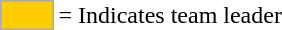<table>
<tr>
<td style="background:#fc0; border:1px solid #aaa; width:2em;"></td>
<td>= Indicates team leader</td>
</tr>
</table>
